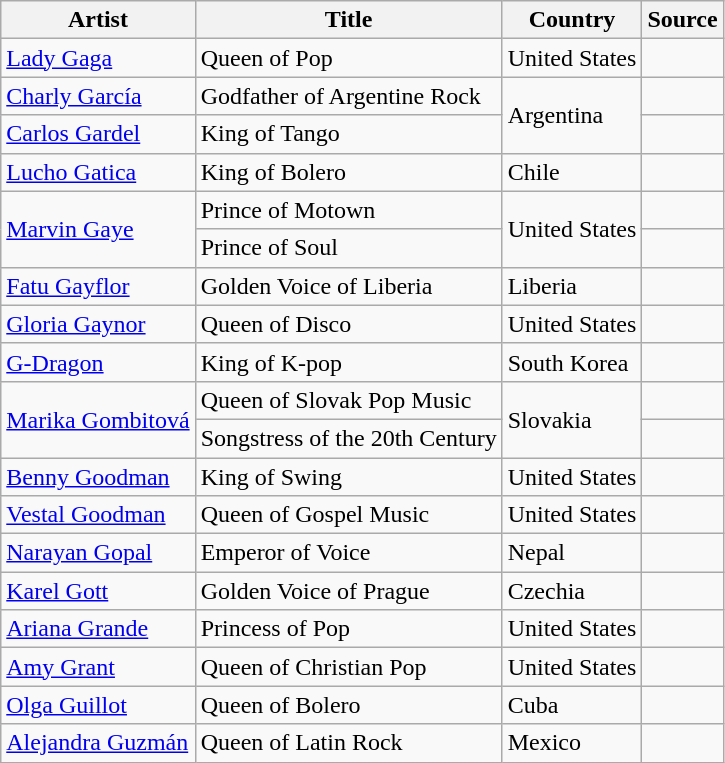<table class="wikitable sortable">
<tr>
<th>Artist</th>
<th>Title</th>
<th>Country</th>
<th class="unsortable">Source</th>
</tr>
<tr>
<td><a href='#'>Lady Gaga</a></td>
<td>Queen of Pop</td>
<td>United States</td>
<td></td>
</tr>
<tr>
<td><a href='#'>Charly García</a></td>
<td>Godfather of Argentine Rock</td>
<td rowspan="2">Argentina</td>
<td></td>
</tr>
<tr>
<td><a href='#'>Carlos Gardel</a></td>
<td>King of Tango</td>
<td></td>
</tr>
<tr>
<td><a href='#'>Lucho Gatica</a></td>
<td>King of Bolero</td>
<td>Chile</td>
<td></td>
</tr>
<tr>
<td rowspan="2"><a href='#'>Marvin Gaye</a></td>
<td>Prince of Motown</td>
<td rowspan="2">United States</td>
<td></td>
</tr>
<tr>
<td>Prince of Soul</td>
<td></td>
</tr>
<tr>
<td><a href='#'>Fatu Gayflor</a></td>
<td>Golden Voice of Liberia</td>
<td>Liberia</td>
<td></td>
</tr>
<tr>
<td><a href='#'>Gloria Gaynor</a></td>
<td>Queen of Disco</td>
<td>United States</td>
<td></td>
</tr>
<tr>
<td><a href='#'>G-Dragon</a></td>
<td>King of K-pop</td>
<td>South Korea</td>
<td></td>
</tr>
<tr>
<td rowspan=2><a href='#'>Marika Gombitová</a></td>
<td>Queen of Slovak Pop Music</td>
<td rowspan=2>Slovakia</td>
<td></td>
</tr>
<tr>
<td>Songstress of the 20th Century</td>
<td></td>
</tr>
<tr>
<td><a href='#'>Benny Goodman</a></td>
<td>King of Swing</td>
<td>United States</td>
<td></td>
</tr>
<tr>
<td><a href='#'>Vestal Goodman</a></td>
<td>Queen of Gospel Music</td>
<td>United States</td>
<td></td>
</tr>
<tr>
<td><a href='#'>Narayan Gopal</a></td>
<td>Emperor of Voice</td>
<td>Nepal</td>
<td></td>
</tr>
<tr>
<td rowspan=“2”><a href='#'>Karel Gott</a></td>
<td>Golden Voice of Prague</td>
<td rowspan=“2”>Czechia</td>
<td></td>
</tr>
<tr>
<td><a href='#'>Ariana Grande</a></td>
<td>Princess of Pop</td>
<td>United States</td>
<td></td>
</tr>
<tr>
<td><a href='#'>Amy Grant</a></td>
<td>Queen of Christian Pop</td>
<td>United States</td>
<td></td>
</tr>
<tr>
<td><a href='#'>Olga Guillot</a></td>
<td>Queen of Bolero</td>
<td>Cuba</td>
<td></td>
</tr>
<tr>
<td><a href='#'>Alejandra Guzmán</a></td>
<td>Queen of Latin Rock</td>
<td>Mexico</td>
<td></td>
</tr>
</table>
